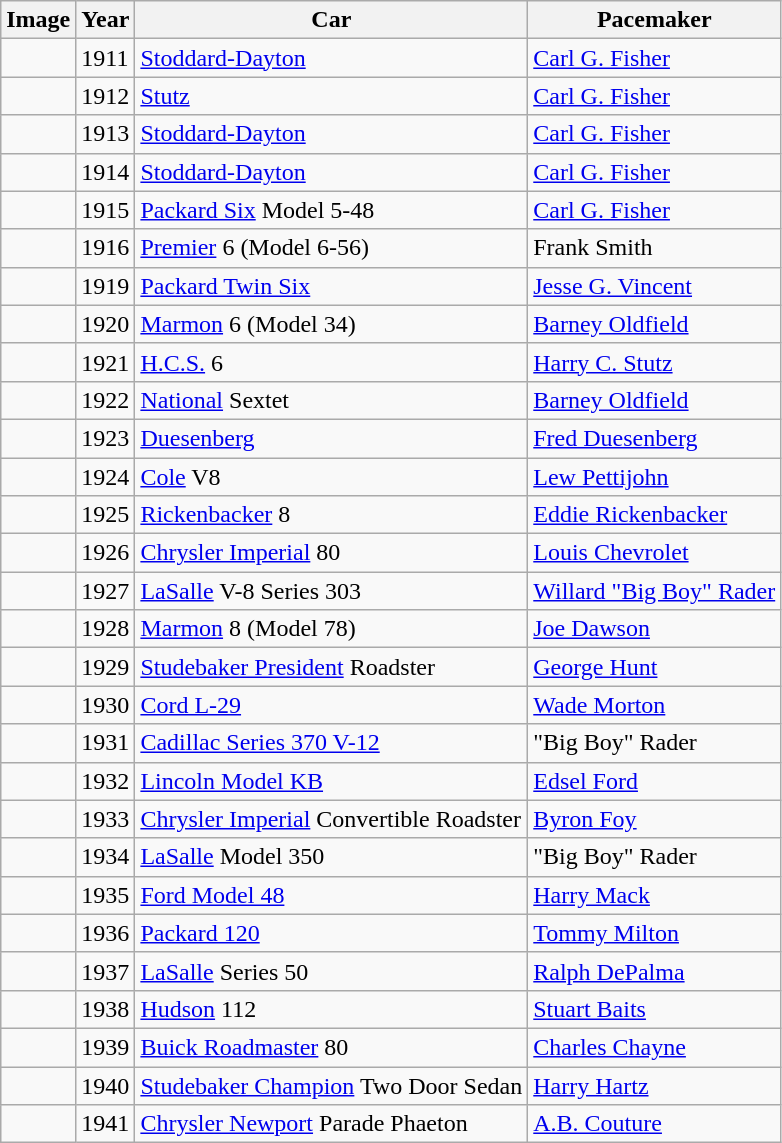<table class=wikitable>
<tr>
<th>Image</th>
<th>Year</th>
<th>Car</th>
<th>Pacemaker</th>
</tr>
<tr>
<td></td>
<td>1911</td>
<td><a href='#'>Stoddard-Dayton</a></td>
<td><a href='#'>Carl G. Fisher</a></td>
</tr>
<tr>
<td></td>
<td>1912</td>
<td><a href='#'>Stutz</a></td>
<td><a href='#'>Carl G. Fisher</a></td>
</tr>
<tr>
<td></td>
<td>1913</td>
<td><a href='#'>Stoddard-Dayton</a></td>
<td><a href='#'>Carl G. Fisher</a></td>
</tr>
<tr>
<td></td>
<td>1914</td>
<td><a href='#'>Stoddard-Dayton</a></td>
<td><a href='#'>Carl G. Fisher</a></td>
</tr>
<tr>
<td></td>
<td>1915</td>
<td><a href='#'>Packard Six</a> Model 5-48</td>
<td><a href='#'>Carl G. Fisher</a></td>
</tr>
<tr>
<td></td>
<td>1916</td>
<td><a href='#'>Premier</a> 6 (Model 6-56)</td>
<td>Frank Smith</td>
</tr>
<tr>
<td></td>
<td>1919</td>
<td><a href='#'>Packard Twin Six</a></td>
<td><a href='#'>Jesse G. Vincent</a></td>
</tr>
<tr>
<td></td>
<td>1920</td>
<td><a href='#'>Marmon</a> 6 (Model 34)</td>
<td><a href='#'>Barney Oldfield</a></td>
</tr>
<tr>
<td></td>
<td>1921</td>
<td><a href='#'>H.C.S.</a> 6</td>
<td><a href='#'>Harry C. Stutz</a></td>
</tr>
<tr>
<td></td>
<td>1922</td>
<td><a href='#'>National</a> Sextet</td>
<td><a href='#'>Barney Oldfield</a></td>
</tr>
<tr>
<td></td>
<td>1923</td>
<td><a href='#'>Duesenberg</a></td>
<td><a href='#'>Fred Duesenberg</a></td>
</tr>
<tr>
<td></td>
<td>1924</td>
<td><a href='#'>Cole</a> V8</td>
<td><a href='#'>Lew Pettijohn</a></td>
</tr>
<tr>
<td></td>
<td>1925</td>
<td><a href='#'>Rickenbacker</a> 8</td>
<td><a href='#'>Eddie Rickenbacker</a></td>
</tr>
<tr>
<td></td>
<td>1926</td>
<td><a href='#'>Chrysler Imperial</a> 80</td>
<td><a href='#'>Louis Chevrolet</a></td>
</tr>
<tr>
<td></td>
<td>1927</td>
<td><a href='#'>LaSalle</a> V-8 Series 303</td>
<td><a href='#'>Willard "Big Boy" Rader</a></td>
</tr>
<tr>
<td></td>
<td>1928</td>
<td><a href='#'>Marmon</a> 8 (Model 78)</td>
<td><a href='#'>Joe Dawson</a></td>
</tr>
<tr>
<td></td>
<td>1929</td>
<td><a href='#'>Studebaker President</a> Roadster</td>
<td><a href='#'>George Hunt</a></td>
</tr>
<tr>
<td></td>
<td>1930</td>
<td><a href='#'>Cord L-29</a></td>
<td><a href='#'>Wade Morton</a></td>
</tr>
<tr>
<td></td>
<td>1931</td>
<td><a href='#'>Cadillac Series 370 V-12</a></td>
<td>"Big Boy" Rader</td>
</tr>
<tr>
<td></td>
<td>1932</td>
<td><a href='#'>Lincoln Model KB</a></td>
<td><a href='#'>Edsel Ford</a></td>
</tr>
<tr>
<td></td>
<td>1933</td>
<td><a href='#'>Chrysler Imperial</a> Convertible Roadster</td>
<td><a href='#'>Byron Foy</a></td>
</tr>
<tr>
<td></td>
<td>1934</td>
<td><a href='#'>LaSalle</a> Model 350</td>
<td>"Big Boy" Rader</td>
</tr>
<tr>
<td></td>
<td>1935</td>
<td><a href='#'>Ford Model 48</a></td>
<td><a href='#'>Harry Mack</a></td>
</tr>
<tr>
<td></td>
<td>1936</td>
<td><a href='#'>Packard 120</a></td>
<td><a href='#'>Tommy Milton</a></td>
</tr>
<tr>
<td></td>
<td>1937</td>
<td><a href='#'>LaSalle</a> Series 50</td>
<td><a href='#'>Ralph DePalma</a></td>
</tr>
<tr>
<td></td>
<td>1938</td>
<td><a href='#'>Hudson</a> 112</td>
<td><a href='#'>Stuart Baits</a></td>
</tr>
<tr>
<td></td>
<td>1939</td>
<td><a href='#'>Buick Roadmaster</a> 80</td>
<td><a href='#'>Charles Chayne</a></td>
</tr>
<tr>
<td></td>
<td>1940</td>
<td><a href='#'>Studebaker Champion</a> Two Door Sedan</td>
<td><a href='#'>Harry Hartz</a></td>
</tr>
<tr>
<td></td>
<td>1941</td>
<td><a href='#'>Chrysler Newport</a> Parade Phaeton</td>
<td><a href='#'>A.B. Couture</a></td>
</tr>
</table>
